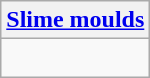<table class="wikitable collapsible collapsed">
<tr>
<th><a href='#'>Slime moulds</a></th>
</tr>
<tr>
<td><br></td>
</tr>
</table>
